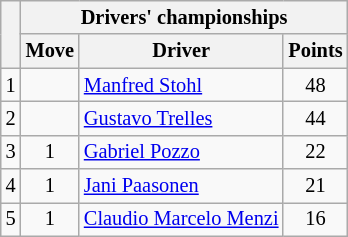<table class="wikitable" style="font-size:85%;">
<tr>
<th rowspan="2"></th>
<th colspan="3">Drivers' championships</th>
</tr>
<tr>
<th>Move</th>
<th>Driver</th>
<th>Points</th>
</tr>
<tr>
<td align="center">1</td>
<td align="center"></td>
<td> <a href='#'>Manfred Stohl</a></td>
<td align="center">48</td>
</tr>
<tr>
<td align="center">2</td>
<td align="center"></td>
<td> <a href='#'>Gustavo Trelles</a></td>
<td align="center">44</td>
</tr>
<tr>
<td align="center">3</td>
<td align="center"> 1</td>
<td> <a href='#'>Gabriel Pozzo</a></td>
<td align="center">22</td>
</tr>
<tr>
<td align="center">4</td>
<td align="center"> 1</td>
<td> <a href='#'>Jani Paasonen</a></td>
<td align="center">21</td>
</tr>
<tr>
<td align="center">5</td>
<td align="center"> 1</td>
<td> <a href='#'>Claudio Marcelo Menzi</a></td>
<td align="center">16</td>
</tr>
</table>
